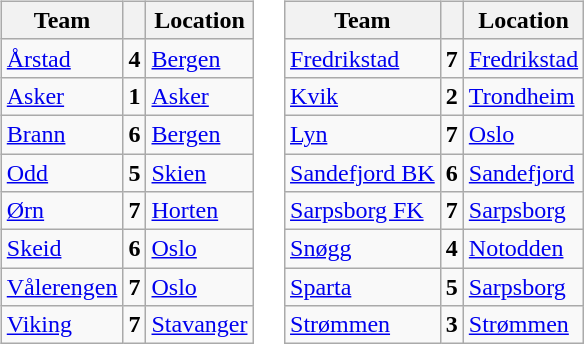<table border="0">
<tr>
<td valign="top"><br><table class="wikitable sortable" border="1">
<tr>
<th>Team</th>
<th></th>
<th>Location</th>
</tr>
<tr>
<td><a href='#'>Årstad</a></td>
<td align="center"><strong>4</strong></td>
<td><a href='#'>Bergen</a></td>
</tr>
<tr>
<td><a href='#'>Asker</a></td>
<td align="center"><strong>1</strong></td>
<td><a href='#'>Asker</a></td>
</tr>
<tr>
<td><a href='#'>Brann</a></td>
<td align="center"><strong>6</strong></td>
<td><a href='#'>Bergen</a></td>
</tr>
<tr>
<td><a href='#'>Odd</a></td>
<td align="center"><strong>5</strong></td>
<td><a href='#'>Skien</a></td>
</tr>
<tr>
<td><a href='#'>Ørn</a></td>
<td align="center"><strong>7</strong></td>
<td><a href='#'>Horten</a></td>
</tr>
<tr>
<td><a href='#'>Skeid</a></td>
<td align="center"><strong>6</strong></td>
<td><a href='#'>Oslo</a></td>
</tr>
<tr>
<td><a href='#'>Vålerengen</a></td>
<td align="center"><strong>7</strong></td>
<td><a href='#'>Oslo</a></td>
</tr>
<tr>
<td><a href='#'>Viking</a></td>
<td align="center"><strong>7</strong></td>
<td><a href='#'>Stavanger</a></td>
</tr>
</table>
</td>
<td valign="top"><br><table class="wikitable sortable" border="1">
<tr>
<th>Team</th>
<th></th>
<th>Location</th>
</tr>
<tr>
<td><a href='#'>Fredrikstad</a></td>
<td align="center"><strong>7</strong></td>
<td><a href='#'>Fredrikstad</a></td>
</tr>
<tr>
<td><a href='#'>Kvik</a></td>
<td align="center"><strong>2</strong></td>
<td><a href='#'>Trondheim</a></td>
</tr>
<tr>
<td><a href='#'>Lyn</a></td>
<td align="center"><strong>7</strong></td>
<td><a href='#'>Oslo</a></td>
</tr>
<tr>
<td><a href='#'>Sandefjord BK</a></td>
<td align="center"><strong>6</strong></td>
<td><a href='#'>Sandefjord</a></td>
</tr>
<tr>
<td><a href='#'>Sarpsborg FK</a></td>
<td align="center"><strong>7</strong></td>
<td><a href='#'>Sarpsborg</a></td>
</tr>
<tr>
<td><a href='#'>Snøgg</a></td>
<td align="center"><strong>4</strong></td>
<td><a href='#'>Notodden</a></td>
</tr>
<tr>
<td><a href='#'>Sparta</a></td>
<td align="center"><strong>5</strong></td>
<td><a href='#'>Sarpsborg</a></td>
</tr>
<tr>
<td><a href='#'>Strømmen</a></td>
<td align="center"><strong>3</strong></td>
<td><a href='#'>Strømmen</a></td>
</tr>
</table>
</td>
</tr>
</table>
